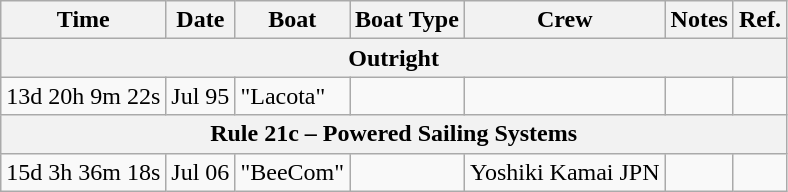<table class="wikitable sortable">
<tr>
<th>Time</th>
<th>Date</th>
<th>Boat</th>
<th>Boat Type</th>
<th>Crew</th>
<th>Notes</th>
<th>Ref.</th>
</tr>
<tr>
<th colspan=7>Outright</th>
</tr>
<tr>
<td>13d 20h 9m 22s</td>
<td>Jul 95</td>
<td>"Lacota"</td>
<td></td>
<td></td>
<td></td>
</tr>
<tr>
<th colspan=7>Rule 21c – Powered Sailing Systems</th>
</tr>
<tr>
<td>15d 3h 36m 18s</td>
<td>Jul 06</td>
<td>"BeeCom"</td>
<td></td>
<td>Yoshiki Kamai	JPN</td>
<td></td>
<td></td>
</tr>
</table>
